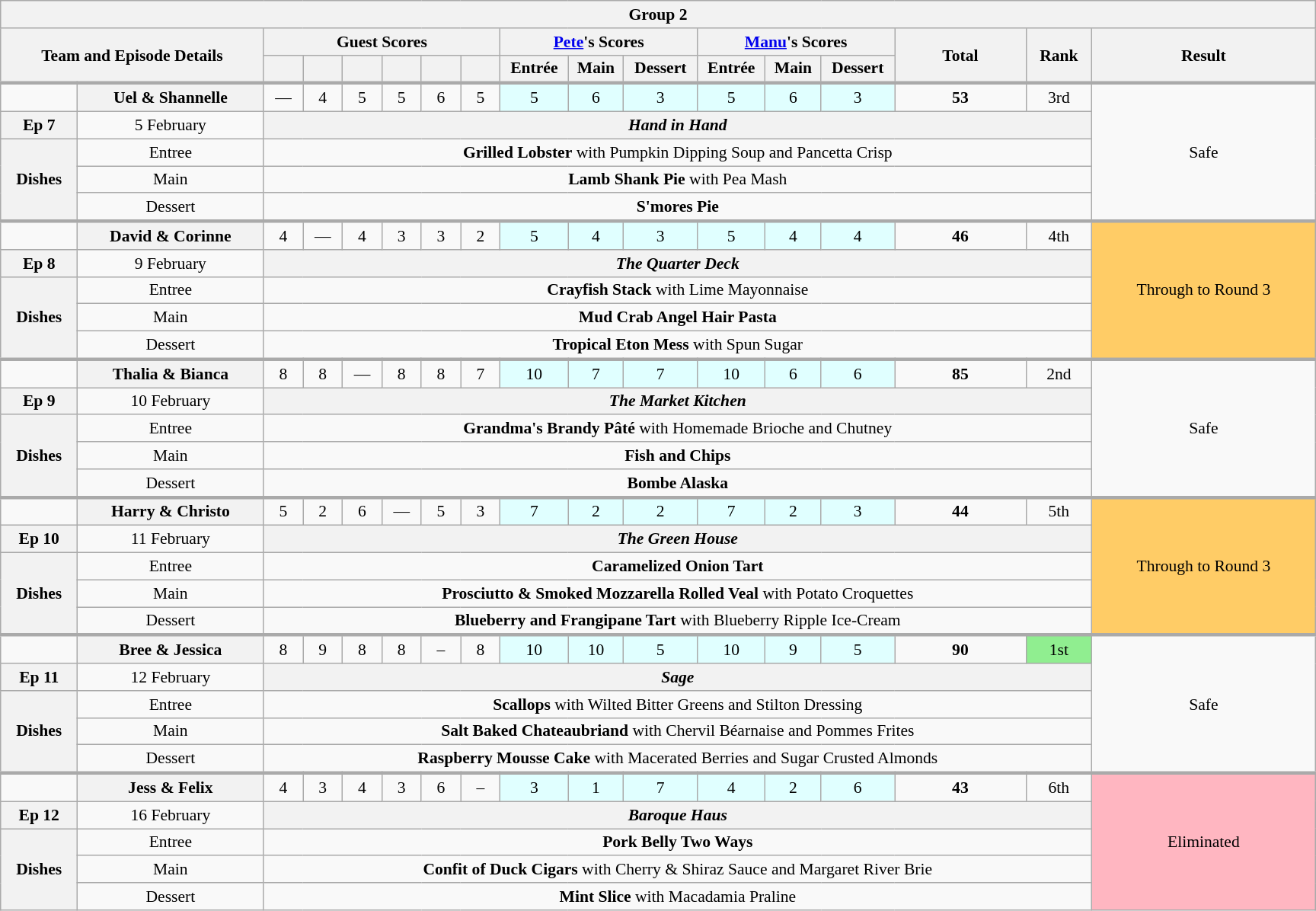<table class="wikitable plainrowheaders" style="margin:1em auto; text-align:center; font-size:90%; width:80em;">
<tr>
<th colspan="20" >Group 2</th>
</tr>
<tr>
<th scope="col" rowspan="2" colspan="2" style="width:20%;">Team and Episode Details</th>
<th scope="col" colspan="6" style="width:15%;">Guest Scores</th>
<th scope="col" colspan="3" style="width:15%;"><a href='#'>Pete</a>'s Scores</th>
<th scope="col" colspan="3" style="width:15%;"><a href='#'>Manu</a>'s Scores</th>
<th scope="col" rowspan="2" style="width:10%;">Total<br><small></small></th>
<th scope="col" rowspan="2" style="width:5%;">Rank</th>
<th scope="col" rowspan="2" style="width:20%;">Result</th>
</tr>
<tr>
<th scope="col" style="width:3%;"></th>
<th scope="col" style="width:3%;"></th>
<th scope="col" style="width:3%;"></th>
<th scope="col" style="width:3%;"></th>
<th scope="col" style="width:3%;"></th>
<th scope="col" style="width:3%;"></th>
<th scope="col">Entrée</th>
<th scope="col">Main</th>
<th scope="col">Dessert</th>
<th scope="col">Entrée</th>
<th scope="col">Main</th>
<th scope="col">Dessert</th>
</tr>
<tr style="border-top:3px solid #aaa;">
<td></td>
<th style="text-align:centre">Uel & Shannelle</th>
<td>—</td>
<td>4</td>
<td>5</td>
<td>5</td>
<td>6</td>
<td>5</td>
<td style="background:#e0ffff;">5</td>
<td style="background:#e0ffff;">6</td>
<td style="background:#e0ffff;">3</td>
<td style="background:#e0ffff;">5</td>
<td style="background:#e0ffff;">6</td>
<td style="background:#e0ffff;">3</td>
<td><strong>53</strong></td>
<td>3rd</td>
<td rowspan="5">Safe</td>
</tr>
<tr>
<th>Ep 7</th>
<td>5 February</td>
<th colspan="14"><em>Hand in Hand</em></th>
</tr>
<tr>
<th rowspan="3">Dishes</th>
<td>Entree</td>
<td colspan="14"><strong>Grilled Lobster</strong> with Pumpkin Dipping Soup and Pancetta Crisp</td>
</tr>
<tr>
<td>Main</td>
<td colspan="14"><strong>Lamb Shank Pie</strong> with Pea Mash</td>
</tr>
<tr>
<td>Dessert</td>
<td colspan="14"><strong>S'mores Pie</strong></td>
</tr>
<tr style="border-top:3px solid #aaa;">
<td></td>
<th style="text-align:centre">David & Corinne</th>
<td>4</td>
<td>—</td>
<td>4</td>
<td>3</td>
<td>3</td>
<td>2</td>
<td style="background:#e0ffff;">5</td>
<td style="background:#e0ffff;">4</td>
<td style="background:#e0ffff;">3</td>
<td style="background:#e0ffff;">5</td>
<td style="background:#e0ffff;">4</td>
<td style="background:#e0ffff;">4</td>
<td><strong>46</strong></td>
<td>4th</td>
<td rowspan="5" style="background:#fc6;">Through to Round 3</td>
</tr>
<tr>
<th>Ep 8</th>
<td>9 February</td>
<th colspan="14"><em>The Quarter Deck</em></th>
</tr>
<tr>
<th rowspan="3">Dishes</th>
<td>Entree</td>
<td colspan="14"><strong>Crayfish Stack</strong> with Lime Mayonnaise</td>
</tr>
<tr>
<td>Main</td>
<td colspan="14"><strong>Mud Crab Angel Hair Pasta</strong></td>
</tr>
<tr>
<td>Dessert</td>
<td colspan="14"><strong>Tropical Eton Mess</strong> with Spun Sugar</td>
</tr>
<tr style="border-top:3px solid #aaa;">
<td></td>
<th style="text-align:centre">Thalia & Bianca</th>
<td>8</td>
<td>8</td>
<td>—</td>
<td>8</td>
<td>8</td>
<td>7</td>
<td style="background:#e0ffff;">10</td>
<td style="background:#e0ffff;">7</td>
<td style="background:#e0ffff;">7</td>
<td style="background:#e0ffff;">10</td>
<td style="background:#e0ffff;">6</td>
<td style="background:#e0ffff;">6</td>
<td><strong>85</strong></td>
<td>2nd</td>
<td rowspan="5">Safe</td>
</tr>
<tr>
<th>Ep 9</th>
<td>10 February</td>
<th colspan="14"><em>The Market Kitchen</em></th>
</tr>
<tr>
<th rowspan="3">Dishes</th>
<td>Entree</td>
<td colspan="14"><strong>Grandma's Brandy Pâté</strong> with Homemade Brioche and Chutney</td>
</tr>
<tr>
<td>Main</td>
<td colspan="14"><strong>Fish and Chips</strong></td>
</tr>
<tr>
<td>Dessert</td>
<td colspan="14"><strong>Bombe Alaska</strong></td>
</tr>
<tr style="border-top:3px solid #aaa;">
<td></td>
<th style="text-align:centre">Harry & Christo</th>
<td>5</td>
<td>2</td>
<td>6</td>
<td>—</td>
<td>5</td>
<td>3</td>
<td style="background:#e0ffff;">7</td>
<td style="background:#e0ffff;">2</td>
<td style="background:#e0ffff;">2</td>
<td style="background:#e0ffff;">7</td>
<td style="background:#e0ffff;">2</td>
<td style="background:#e0ffff;">3</td>
<td><strong>44</strong></td>
<td>5th</td>
<td rowspan="5" style="background:#fc6;">Through to Round 3</td>
</tr>
<tr>
<th>Ep 10</th>
<td>11 February</td>
<th colspan="14"><em>The Green House</em></th>
</tr>
<tr>
<th rowspan="3">Dishes</th>
<td>Entree</td>
<td colspan="14"><strong>Caramelized Onion Tart</strong></td>
</tr>
<tr>
<td>Main</td>
<td colspan="14"><strong>Prosciutto & Smoked Mozzarella Rolled Veal</strong> with Potato Croquettes</td>
</tr>
<tr>
<td>Dessert</td>
<td colspan="14"><strong>Blueberry and Frangipane Tart</strong> with Blueberry Ripple Ice-Cream</td>
</tr>
<tr style="border-top:3px solid #aaa;">
<td></td>
<th style="text-align:centre">Bree & Jessica</th>
<td>8</td>
<td>9</td>
<td>8</td>
<td>8</td>
<td>–</td>
<td>8</td>
<td style="background:#e0ffff;">10</td>
<td style="background:#e0ffff;">10</td>
<td style="background:#e0ffff;">5</td>
<td style="background:#e0ffff;">10</td>
<td style="background:#e0ffff;">9</td>
<td style="background:#e0ffff;">5</td>
<td><strong>90</strong></td>
<td style="background:lightgreen;">1st</td>
<td rowspan="5">Safe</td>
</tr>
<tr>
<th>Ep 11</th>
<td>12 February</td>
<th colspan="14"><em>Sage</em></th>
</tr>
<tr>
<th rowspan="3">Dishes</th>
<td>Entree</td>
<td colspan="14"><strong>Scallops</strong> with Wilted Bitter Greens and Stilton Dressing</td>
</tr>
<tr>
<td>Main</td>
<td colspan="14"><strong>Salt Baked Chateaubriand</strong> with Chervil Béarnaise and Pommes Frites</td>
</tr>
<tr>
<td>Dessert</td>
<td colspan="14"><strong>Raspberry Mousse Cake</strong> with Macerated Berries and Sugar Crusted Almonds</td>
</tr>
<tr style="border-top:3px solid #aaa;">
<td></td>
<th style="text-align:centre">Jess & Felix</th>
<td>4</td>
<td>3</td>
<td>4</td>
<td>3</td>
<td>6</td>
<td>–</td>
<td style="background:#e0ffff;">3</td>
<td style="background:#e0ffff;">1</td>
<td style="background:#e0ffff;">7</td>
<td style="background:#e0ffff;">4</td>
<td style="background:#e0ffff;">2</td>
<td style="background:#e0ffff;">6</td>
<td><strong>43</strong></td>
<td>6th</td>
<td rowspan="5" style="background:lightpink;">Eliminated</td>
</tr>
<tr>
<th>Ep 12</th>
<td>16 February</td>
<th colspan="14"><em>Baroque Haus</em></th>
</tr>
<tr>
<th rowspan="3">Dishes</th>
<td>Entree</td>
<td colspan="14"><strong>Pork Belly Two Ways</strong></td>
</tr>
<tr>
<td>Main</td>
<td colspan="14"><strong>Confit of Duck Cigars</strong> with Cherry & Shiraz Sauce and Margaret River Brie</td>
</tr>
<tr>
<td>Dessert</td>
<td colspan="14"><strong>Mint Slice</strong> with Macadamia Praline</td>
</tr>
</table>
